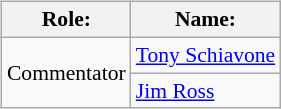<table class=wikitable style="font-size:90%; margin: 0.5em 0 0.5em 1em; float: right; clear: right;">
<tr>
<th>Role:</th>
<th>Name:</th>
</tr>
<tr>
<td rowspan=2>Commentator</td>
<td><a href='#'>Tony Schiavone</a></td>
</tr>
<tr>
<td><a href='#'>Jim Ross</a></td>
</tr>
</table>
